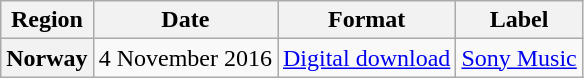<table class="wikitable plainrowheaders">
<tr>
<th scope="col">Region</th>
<th scope="col">Date</th>
<th scope="col">Format</th>
<th scope="col">Label</th>
</tr>
<tr>
<th scope="row">Norway</th>
<td>4 November 2016</td>
<td><a href='#'>Digital download</a></td>
<td><a href='#'>Sony Music</a></td>
</tr>
</table>
